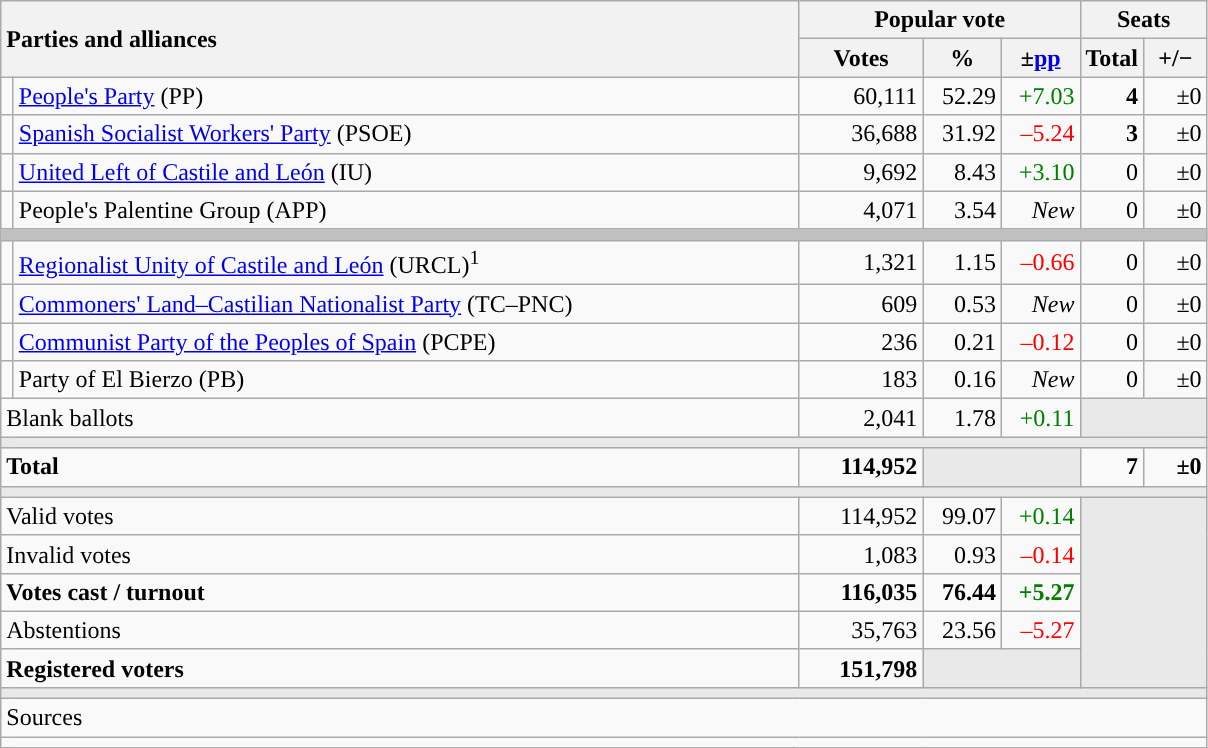<table class="wikitable" style="text-align:right;">
<tr>
<th style="text-align:left;" rowspan="2" colspan="2" width="525">Parties and alliances</th>
<th colspan="3">Popular vote</th>
<th colspan="2">Seats</th>
</tr>
<tr>
<th width="75">Votes</th>
<th width="45">%</th>
<th width="45">±<a href='#'>pp</a></th>
<th width="35">Total</th>
<th width="35">+/−</th>
</tr>
<tr>
<td width="1" style="color:inherit;background:"></td>
<td align="left"><a href='#'>People's Party</a> (PP)</td>
<td>60,111</td>
<td>52.29</td>
<td style="color:green;">+7.03</td>
<td><strong>4</strong></td>
<td>±0</td>
</tr>
<tr>
<td style="color:inherit;background:"></td>
<td align="left"><a href='#'>Spanish Socialist Workers' Party</a> (PSOE)</td>
<td>36,688</td>
<td>31.92</td>
<td style="color:red;">–5.24</td>
<td><strong>3</strong></td>
<td>±0</td>
</tr>
<tr>
<td style="color:inherit;background:"></td>
<td align="left"><a href='#'>United Left of Castile and León</a> (IU)</td>
<td>9,692</td>
<td>8.43</td>
<td style="color:green;">+3.10</td>
<td>0</td>
<td>±0</td>
</tr>
<tr>
<td style="color:inherit;background:"></td>
<td align="left">People's Palentine Group (APP)</td>
<td>4,071</td>
<td>3.54</td>
<td><em>New</em></td>
<td>0</td>
<td>±0</td>
</tr>
<tr>
<td colspan="7" bgcolor="#C0C0C0"></td>
</tr>
<tr>
<td style="color:inherit;background:"></td>
<td align="left"><a href='#'>Regionalist Unity of Castile and León</a> (URCL)<sup>1</sup></td>
<td>1,321</td>
<td>1.15</td>
<td style="color:red;">–0.66</td>
<td>0</td>
<td>±0</td>
</tr>
<tr>
<td style="color:inherit;background:"></td>
<td align="left"><a href='#'>Commoners' Land–Castilian Nationalist Party</a> (TC–PNC)</td>
<td>609</td>
<td>0.53</td>
<td><em>New</em></td>
<td>0</td>
<td>±0</td>
</tr>
<tr>
<td style="color:inherit;background:"></td>
<td align="left"><a href='#'>Communist Party of the Peoples of Spain</a> (PCPE)</td>
<td>236</td>
<td>0.21</td>
<td style="color:red;">–0.12</td>
<td>0</td>
<td>±0</td>
</tr>
<tr>
<td style="color:inherit;background:"></td>
<td align="left">Party of El Bierzo (PB)</td>
<td>183</td>
<td>0.16</td>
<td><em>New</em></td>
<td>0</td>
<td>±0</td>
</tr>
<tr>
<td align="left" colspan="2">Blank ballots</td>
<td>2,041</td>
<td>1.78</td>
<td style="color:green;">+0.11</td>
<td bgcolor="#E9E9E9" colspan="2"></td>
</tr>
<tr>
<td colspan="7" bgcolor="#E9E9E9"></td>
</tr>
<tr style="font-weight:bold;">
<td align="left" colspan="2">Total</td>
<td>114,952</td>
<td bgcolor="#E9E9E9" colspan="2"></td>
<td>7</td>
<td>±0</td>
</tr>
<tr>
<td colspan="7" bgcolor="#E9E9E9"></td>
</tr>
<tr>
<td align="left" colspan="2">Valid votes</td>
<td>114,952</td>
<td>99.07</td>
<td style="color:green;">+0.14</td>
<td bgcolor="#E9E9E9" colspan="2" rowspan="5"></td>
</tr>
<tr>
<td align="left" colspan="2">Invalid votes</td>
<td>1,083</td>
<td>0.93</td>
<td style="color:red;">–0.14</td>
</tr>
<tr style="font-weight:bold;">
<td align="left" colspan="2">Votes cast / turnout</td>
<td>116,035</td>
<td>76.44</td>
<td style="color:green;">+5.27</td>
</tr>
<tr>
<td align="left" colspan="2">Abstentions</td>
<td>35,763</td>
<td>23.56</td>
<td style="color:red;">–5.27</td>
</tr>
<tr style="font-weight:bold;">
<td align="left" colspan="2">Registered voters</td>
<td>151,798</td>
<td bgcolor="#E9E9E9" colspan="2"></td>
</tr>
<tr>
<td colspan="7" bgcolor="#E9E9E9"></td>
</tr>
<tr>
<td align="left" colspan="7">Sources</td>
</tr>
<tr>
<td colspan="7" style="text-align:left; max-width:790px;"></td>
</tr>
</table>
